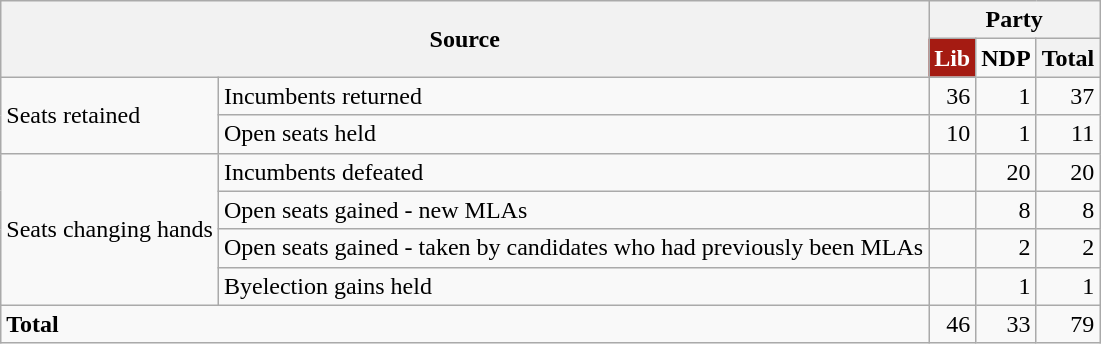<table class="wikitable" style="text-align:right;">
<tr>
<th colspan="2" rowspan="2">Source</th>
<th colspan="5">Party</th>
</tr>
<tr>
<td style="background: #A51B12; color: white" align="center"><strong>Lib</strong></td>
<td><strong>NDP</strong></td>
<th>Total</th>
</tr>
<tr>
<td rowspan="2" style="text-align:left;">Seats retained</td>
<td style="text-align:left;">Incumbents returned</td>
<td>36</td>
<td>1</td>
<td>37</td>
</tr>
<tr>
<td style="text-align:left;">Open seats held</td>
<td>10</td>
<td>1</td>
<td>11</td>
</tr>
<tr>
<td rowspan="4" style="text-align:left;">Seats changing hands</td>
<td style="text-align:left;">Incumbents defeated</td>
<td></td>
<td>20</td>
<td>20</td>
</tr>
<tr>
<td style="text-align:left;">Open seats gained - new MLAs</td>
<td></td>
<td>8</td>
<td>8</td>
</tr>
<tr>
<td style="text-align:left;">Open seats gained - taken by candidates who had previously been MLAs</td>
<td></td>
<td>2</td>
<td>2</td>
</tr>
<tr>
<td style="text-align:left;">Byelection gains held</td>
<td></td>
<td>1</td>
<td>1</td>
</tr>
<tr>
<td colspan="2" style="text-align:left;"><strong>Total</strong></td>
<td>46</td>
<td>33</td>
<td>79</td>
</tr>
</table>
